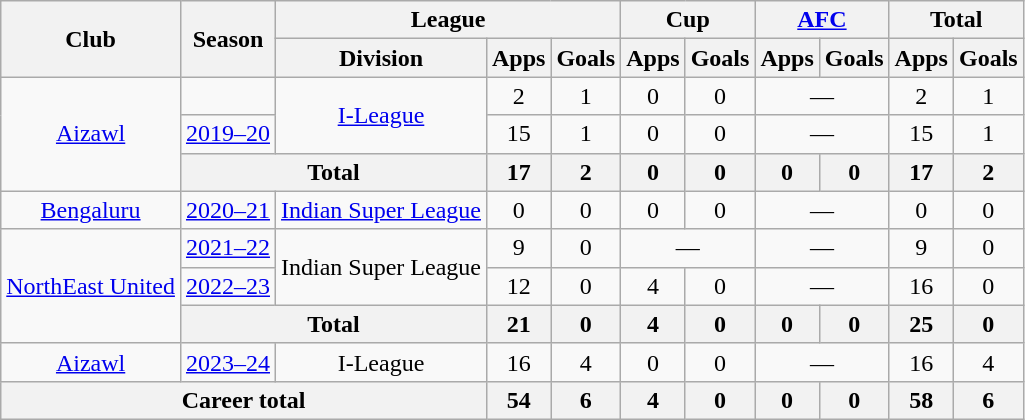<table class="wikitable" style="text-align: center;">
<tr>
<th rowspan="2">Club</th>
<th rowspan="2">Season</th>
<th colspan="3">League</th>
<th colspan="2">Cup</th>
<th colspan="2"><a href='#'>AFC</a></th>
<th colspan="2">Total</th>
</tr>
<tr>
<th>Division</th>
<th>Apps</th>
<th>Goals</th>
<th>Apps</th>
<th>Goals</th>
<th>Apps</th>
<th>Goals</th>
<th>Apps</th>
<th>Goals</th>
</tr>
<tr>
<td rowspan="3"><a href='#'>Aizawl</a></td>
<td></td>
<td rowspan="2"><a href='#'>I-League</a></td>
<td>2</td>
<td>1</td>
<td>0</td>
<td>0</td>
<td colspan="2">—</td>
<td>2</td>
<td>1</td>
</tr>
<tr>
<td><a href='#'>2019–20</a></td>
<td>15</td>
<td>1</td>
<td>0</td>
<td>0</td>
<td colspan="2">—</td>
<td>15</td>
<td>1</td>
</tr>
<tr>
<th colspan="2">Total</th>
<th>17</th>
<th>2</th>
<th>0</th>
<th>0</th>
<th>0</th>
<th>0</th>
<th>17</th>
<th>2</th>
</tr>
<tr>
<td rowspan="1"><a href='#'>Bengaluru</a></td>
<td><a href='#'>2020–21</a></td>
<td rowspan="1"><a href='#'>Indian Super League</a></td>
<td>0</td>
<td>0</td>
<td>0</td>
<td>0</td>
<td colspan="2">—</td>
<td>0</td>
<td>0</td>
</tr>
<tr>
<td rowspan="3"><a href='#'>NorthEast United</a></td>
<td><a href='#'>2021–22</a></td>
<td rowspan="2">Indian Super League</td>
<td>9</td>
<td>0</td>
<td colspan="2">—</td>
<td colspan="2">—</td>
<td>9</td>
<td>0</td>
</tr>
<tr>
<td><a href='#'>2022–23</a></td>
<td>12</td>
<td>0</td>
<td>4</td>
<td>0</td>
<td colspan="2">—</td>
<td>16</td>
<td>0</td>
</tr>
<tr>
<th colspan="2">Total</th>
<th>21</th>
<th>0</th>
<th>4</th>
<th>0</th>
<th>0</th>
<th>0</th>
<th>25</th>
<th>0</th>
</tr>
<tr>
<td rowspan="1"><a href='#'>Aizawl</a></td>
<td><a href='#'>2023–24</a></td>
<td rowspan="1">I-League</td>
<td>16</td>
<td>4</td>
<td>0</td>
<td>0</td>
<td colspan="2">—</td>
<td>16</td>
<td>4</td>
</tr>
<tr>
<th colspan="3">Career total</th>
<th>54</th>
<th>6</th>
<th>4</th>
<th>0</th>
<th>0</th>
<th>0</th>
<th>58</th>
<th>6</th>
</tr>
</table>
